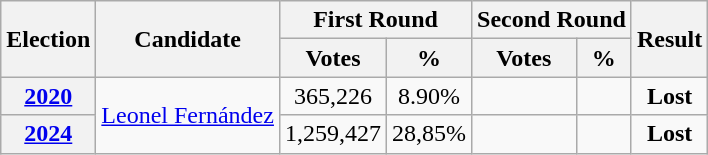<table class="wikitable" style="text-align:center">
<tr>
<th rowspan="2">Election</th>
<th rowspan="2">Candidate</th>
<th colspan="2">First Round</th>
<th colspan="2">Second Round</th>
<th rowspan="2">Result</th>
</tr>
<tr>
<th>Votes</th>
<th>%</th>
<th>Votes</th>
<th>%</th>
</tr>
<tr>
<th><a href='#'>2020</a></th>
<td rowspan=2><a href='#'>Leonel Fernández</a></td>
<td>365,226</td>
<td>8.90%</td>
<td></td>
<td></td>
<td><strong>Lost</strong> </td>
</tr>
<tr>
<th><a href='#'>2024</a></th>
<td>1,259,427</td>
<td>28,85%</td>
<td></td>
<td></td>
<td><strong>Lost</strong> </td>
</tr>
</table>
